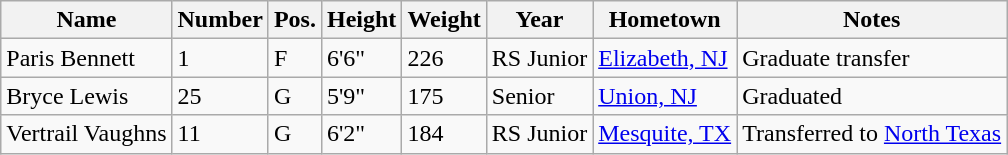<table class="wikitable sortable" border="1">
<tr>
<th>Name</th>
<th>Number</th>
<th>Pos.</th>
<th>Height</th>
<th>Weight</th>
<th>Year</th>
<th>Hometown</th>
<th class="unsortable">Notes</th>
</tr>
<tr>
<td sortname>Paris Bennett</td>
<td>1</td>
<td>F</td>
<td>6'6"</td>
<td>226</td>
<td>RS Junior</td>
<td><a href='#'>Elizabeth, NJ</a></td>
<td>Graduate transfer</td>
</tr>
<tr>
<td sortname>Bryce Lewis</td>
<td>25</td>
<td>G</td>
<td>5'9"</td>
<td>175</td>
<td>Senior</td>
<td><a href='#'>Union, NJ</a></td>
<td>Graduated</td>
</tr>
<tr>
<td sortname>Vertrail Vaughns</td>
<td>11</td>
<td>G</td>
<td>6'2"</td>
<td>184</td>
<td>RS Junior</td>
<td><a href='#'>Mesquite, TX</a></td>
<td>Transferred to <a href='#'>North Texas</a></td>
</tr>
</table>
